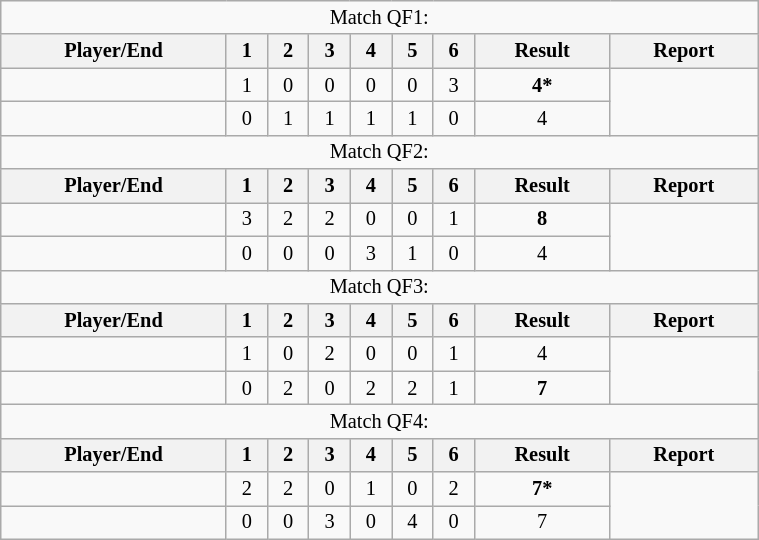<table class="wikitable" style=font-size:85%;text-align:center;width:40%>
<tr>
<td colspan="9">Match QF1:</td>
</tr>
<tr>
<th>Player/End</th>
<th>1</th>
<th>2</th>
<th>3</th>
<th>4</th>
<th>5</th>
<th>6</th>
<th>Result</th>
<th>Report</th>
</tr>
<tr>
<td align=left><strong></strong></td>
<td>1</td>
<td>0</td>
<td>0</td>
<td>0</td>
<td>0</td>
<td>3</td>
<td><strong>4*</strong></td>
<td rowspan="2"></td>
</tr>
<tr>
<td align=left></td>
<td>0</td>
<td>1</td>
<td>1</td>
<td>1</td>
<td>1</td>
<td>0</td>
<td>4</td>
</tr>
<tr>
<td colspan="9">Match QF2:</td>
</tr>
<tr>
<th>Player/End</th>
<th>1</th>
<th>2</th>
<th>3</th>
<th>4</th>
<th>5</th>
<th>6</th>
<th>Result</th>
<th>Report</th>
</tr>
<tr>
<td align=left><strong></strong></td>
<td>3</td>
<td>2</td>
<td>2</td>
<td>0</td>
<td>0</td>
<td>1</td>
<td><strong>8</strong></td>
<td rowspan="2"></td>
</tr>
<tr>
<td align=left></td>
<td>0</td>
<td>0</td>
<td>0</td>
<td>3</td>
<td>1</td>
<td>0</td>
<td>4</td>
</tr>
<tr>
<td colspan="9">Match QF3:</td>
</tr>
<tr>
<th>Player/End</th>
<th>1</th>
<th>2</th>
<th>3</th>
<th>4</th>
<th>5</th>
<th>6</th>
<th>Result</th>
<th>Report</th>
</tr>
<tr>
<td align=left></td>
<td>1</td>
<td>0</td>
<td>2</td>
<td>0</td>
<td>0</td>
<td>1</td>
<td>4</td>
<td rowspan="2"></td>
</tr>
<tr>
<td align=left><strong></strong></td>
<td>0</td>
<td>2</td>
<td>0</td>
<td>2</td>
<td>2</td>
<td>1</td>
<td><strong>7</strong></td>
</tr>
<tr>
<td colspan="9">Match QF4:</td>
</tr>
<tr>
<th>Player/End</th>
<th>1</th>
<th>2</th>
<th>3</th>
<th>4</th>
<th>5</th>
<th>6</th>
<th>Result</th>
<th>Report</th>
</tr>
<tr>
<td align=left><strong></strong></td>
<td>2</td>
<td>2</td>
<td>0</td>
<td>1</td>
<td>0</td>
<td>2</td>
<td><strong>7*</strong></td>
<td rowspan="2"></td>
</tr>
<tr>
<td align=left></td>
<td>0</td>
<td>0</td>
<td>3</td>
<td>0</td>
<td>4</td>
<td>0</td>
<td>7</td>
</tr>
</table>
